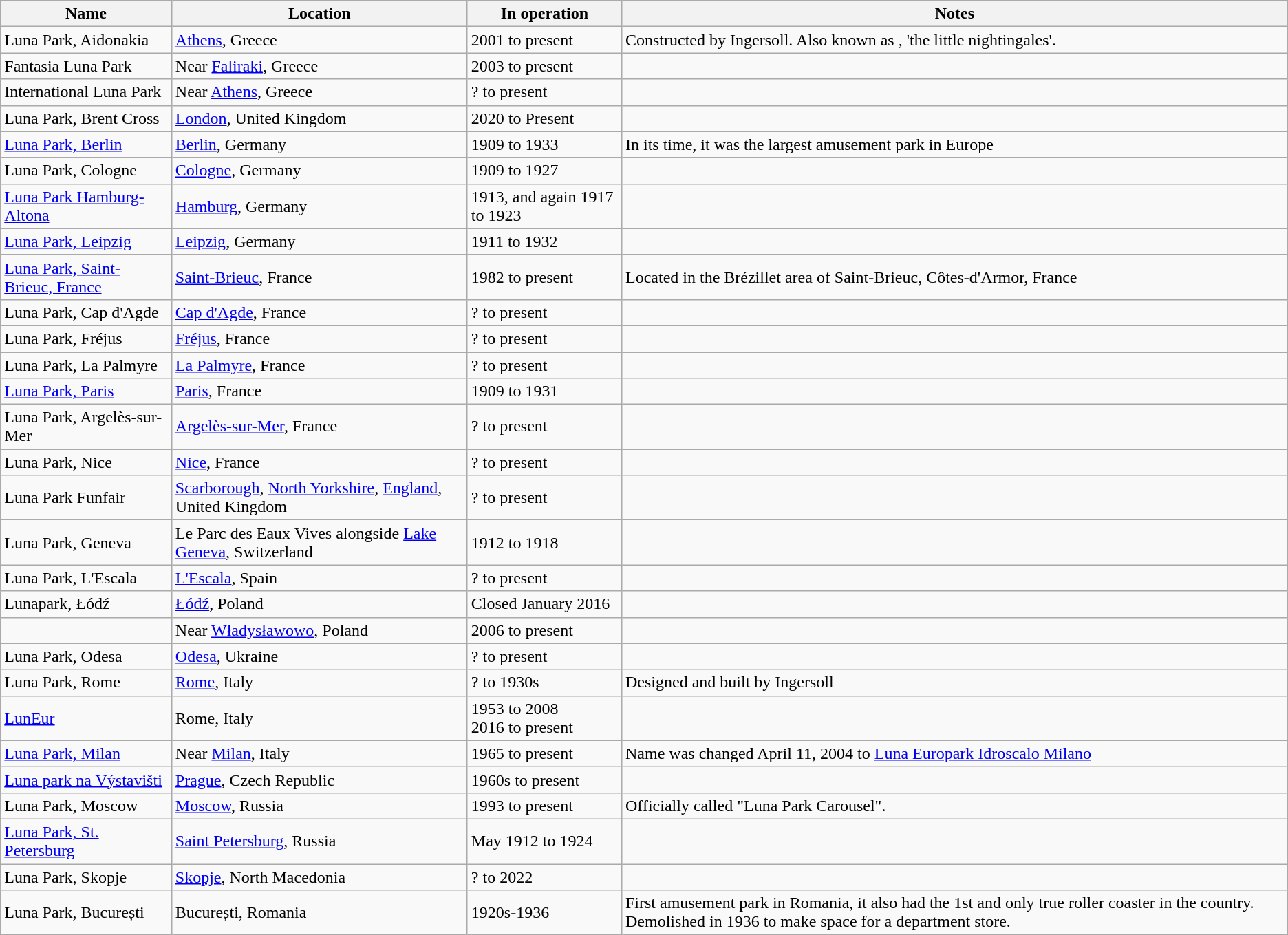<table class="wikitable">
<tr>
<th>Name</th>
<th>Location</th>
<th>In operation</th>
<th>Notes</th>
</tr>
<tr>
<td>Luna Park, Aidonakia</td>
<td><a href='#'>Athens</a>, Greece</td>
<td>2001 to present</td>
<td>Constructed by Ingersoll. Also known as , 'the little nightingales'.</td>
</tr>
<tr>
<td>Fantasia Luna Park</td>
<td>Near <a href='#'>Faliraki</a>, Greece</td>
<td>2003 to present</td>
<td></td>
</tr>
<tr>
<td>International Luna Park</td>
<td>Near <a href='#'>Athens</a>, Greece</td>
<td>? to present</td>
</tr>
<tr>
<td>Luna Park, Brent Cross</td>
<td><a href='#'>London</a>, United Kingdom</td>
<td>2020 to Present</td>
<td></td>
</tr>
<tr>
<td><a href='#'>Luna Park, Berlin</a></td>
<td><a href='#'>Berlin</a>, Germany</td>
<td>1909 to 1933</td>
<td>In its time, it was the largest amusement park in Europe</td>
</tr>
<tr>
<td>Luna Park, Cologne</td>
<td><a href='#'>Cologne</a>, Germany</td>
<td>1909 to 1927</td>
<td></td>
</tr>
<tr>
<td><a href='#'>Luna Park Hamburg-Altona</a></td>
<td><a href='#'>Hamburg</a>, Germany</td>
<td>1913, and again 1917 to 1923</td>
<td></td>
</tr>
<tr>
<td><a href='#'>Luna Park, Leipzig</a></td>
<td><a href='#'>Leipzig</a>, Germany</td>
<td>1911 to 1932</td>
<td></td>
</tr>
<tr>
<td><a href='#'>Luna Park, Saint-Brieuc, France</a></td>
<td><a href='#'>Saint-Brieuc</a>, France</td>
<td>1982 to present</td>
<td>Located in the Brézillet area of Saint-Brieuc, Côtes-d'Armor, France</td>
</tr>
<tr>
<td>Luna Park, Cap d'Agde</td>
<td><a href='#'>Cap d'Agde</a>, France</td>
<td>? to present</td>
<td></td>
</tr>
<tr>
<td>Luna Park, Fréjus</td>
<td><a href='#'>Fréjus</a>, France</td>
<td>? to present</td>
<td></td>
</tr>
<tr>
<td>Luna Park, La Palmyre</td>
<td><a href='#'>La Palmyre</a>, France</td>
<td>? to present</td>
<td></td>
</tr>
<tr>
<td><a href='#'>Luna Park, Paris</a></td>
<td><a href='#'>Paris</a>, France</td>
<td>1909 to 1931</td>
<td></td>
</tr>
<tr>
<td>Luna Park, Argelès-sur-Mer</td>
<td><a href='#'>Argelès-sur-Mer</a>, France</td>
<td>? to present</td>
<td></td>
</tr>
<tr>
<td>Luna Park, Nice</td>
<td><a href='#'>Nice</a>, France</td>
<td>? to present</td>
<td></td>
</tr>
<tr>
<td>Luna Park Funfair</td>
<td><a href='#'>Scarborough</a>, <a href='#'>North Yorkshire</a>, <a href='#'>England</a>, United Kingdom</td>
<td>? to present</td>
<td></td>
</tr>
<tr>
<td>Luna Park, Geneva</td>
<td>Le Parc des Eaux Vives alongside <a href='#'>Lake Geneva</a>, Switzerland</td>
<td>1912 to 1918</td>
<td></td>
</tr>
<tr>
<td>Luna Park, L'Escala</td>
<td><a href='#'>L'Escala</a>, Spain</td>
<td>? to present</td>
<td></td>
</tr>
<tr>
<td>Lunapark, Łódź</td>
<td><a href='#'>Łódź</a>, Poland</td>
<td>Closed January 2016</td>
<td></td>
</tr>
<tr>
<td></td>
<td>Near <a href='#'>Władysławowo</a>, Poland</td>
<td>2006 to present</td>
<td></td>
</tr>
<tr>
<td>Luna Park, Odesa</td>
<td><a href='#'>Odesa</a>, Ukraine</td>
<td>? to present</td>
<td></td>
</tr>
<tr>
<td>Luna Park, Rome</td>
<td><a href='#'>Rome</a>, Italy</td>
<td>? to 1930s</td>
<td>Designed and built by Ingersoll</td>
</tr>
<tr>
<td><a href='#'>LunEur</a></td>
<td>Rome, Italy</td>
<td>1953 to 2008<br>2016 to present</td>
<td></td>
</tr>
<tr>
<td><a href='#'>Luna Park, Milan</a></td>
<td>Near <a href='#'>Milan</a>, Italy</td>
<td>1965 to present</td>
<td>Name was changed April 11, 2004 to <a href='#'>Luna Europark Idroscalo Milano</a></td>
</tr>
<tr>
<td><a href='#'>Luna park na Výstavišti</a> </td>
<td><a href='#'>Prague</a>, Czech Republic</td>
<td>1960s to present</td>
<td></td>
</tr>
<tr>
<td>Luna Park, Moscow</td>
<td><a href='#'>Moscow</a>, Russia</td>
<td>1993 to present</td>
<td>Officially called "Luna Park Carousel".</td>
</tr>
<tr>
<td><a href='#'>Luna Park, St. Petersburg</a></td>
<td><a href='#'>Saint Petersburg</a>, Russia</td>
<td>May 1912 to 1924</td>
<td></td>
</tr>
<tr>
<td>Luna Park, Skopje</td>
<td><a href='#'>Skopje</a>, North Macedonia</td>
<td>? to 2022</td>
<td></td>
</tr>
<tr>
<td>Luna Park, București</td>
<td>București, Romania</td>
<td>1920s-1936</td>
<td>First amusement park in Romania, it also had the 1st and only true roller coaster in the country. Demolished in 1936 to make space for a department store.</td>
</tr>
</table>
